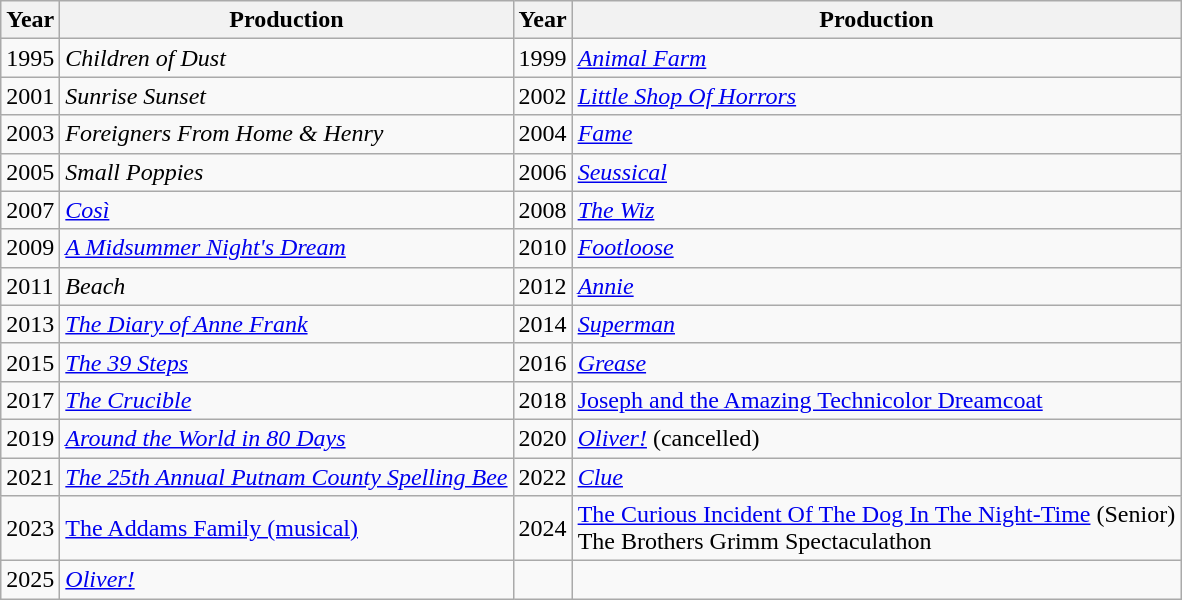<table class="wikitable" |2|>
<tr>
<th>Year</th>
<th>Production</th>
<th>Year</th>
<th>Production</th>
</tr>
<tr>
<td>1995</td>
<td><em>Children of Dust</em></td>
<td>1999</td>
<td><em><a href='#'>Animal Farm</a></em></td>
</tr>
<tr>
<td>2001</td>
<td><em>Sunrise Sunset</em></td>
<td>2002</td>
<td><em><a href='#'>Little Shop Of Horrors</a></em></td>
</tr>
<tr>
<td>2003</td>
<td><em>Foreigners From Home & Henry</em></td>
<td>2004</td>
<td><em><a href='#'>Fame</a></em></td>
</tr>
<tr>
<td>2005</td>
<td><em>Small Poppies</em></td>
<td>2006</td>
<td><em><a href='#'>Seussical</a></em></td>
</tr>
<tr>
<td>2007</td>
<td><em><a href='#'>Così</a></em></td>
<td>2008</td>
<td><em><a href='#'>The Wiz</a></em></td>
</tr>
<tr>
<td>2009</td>
<td><em><a href='#'>A Midsummer Night's Dream</a></em></td>
<td>2010</td>
<td><em><a href='#'>Footloose</a></em></td>
</tr>
<tr>
<td>2011</td>
<td><em>Beach</em></td>
<td>2012</td>
<td><em><a href='#'>Annie</a></em></td>
</tr>
<tr>
<td>2013</td>
<td><em><a href='#'>The Diary of Anne Frank</a></em></td>
<td>2014</td>
<td><em><a href='#'>Superman</a></em></td>
</tr>
<tr>
<td>2015</td>
<td><em><a href='#'>The 39 Steps</a></em></td>
<td>2016</td>
<td><em><a href='#'>Grease</a></em></td>
</tr>
<tr>
<td>2017</td>
<td><em><a href='#'>The Crucible</a></em></td>
<td>2018</td>
<td><a href='#'>Joseph and the Amazing Technicolor Dreamcoat</a></td>
</tr>
<tr>
<td>2019</td>
<td><em><a href='#'>Around the World in 80 Days</a></em></td>
<td>2020</td>
<td><em><a href='#'>Oliver!</a></em> (cancelled)</td>
</tr>
<tr>
<td>2021</td>
<td><em><a href='#'>The 25th Annual Putnam County Spelling Bee</a></em></td>
<td>2022</td>
<td><em><a href='#'>Clue</a></em></td>
</tr>
<tr>
<td>2023</td>
<td><a href='#'>The Addams Family (musical)</a></td>
<td>2024</td>
<td><a href='#'>The Curious Incident Of The Dog In The Night-Time</a> (Senior)<br>The Brothers Grimm Spectaculathon</td>
</tr>
<tr>
<td>2025</td>
<td><em><a href='#'>Oliver!</a></em></td>
<td></td>
<td></td>
</tr>
</table>
